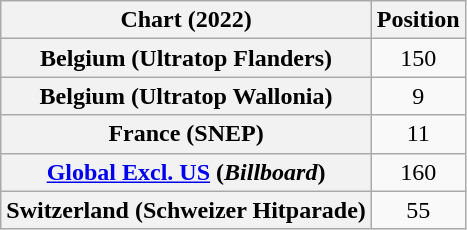<table class="wikitable sortable plainrowheaders" style="text-align:center">
<tr>
<th scope="col">Chart (2022)</th>
<th scope="col">Position</th>
</tr>
<tr>
<th scope="row">Belgium (Ultratop Flanders)</th>
<td>150</td>
</tr>
<tr>
<th scope="row">Belgium (Ultratop Wallonia)</th>
<td>9</td>
</tr>
<tr>
<th scope="row">France (SNEP)</th>
<td>11</td>
</tr>
<tr>
<th scope="row"><a href='#'>Global Excl. US</a> (<em>Billboard</em>)</th>
<td>160</td>
</tr>
<tr>
<th scope="row">Switzerland (Schweizer Hitparade)</th>
<td>55</td>
</tr>
</table>
